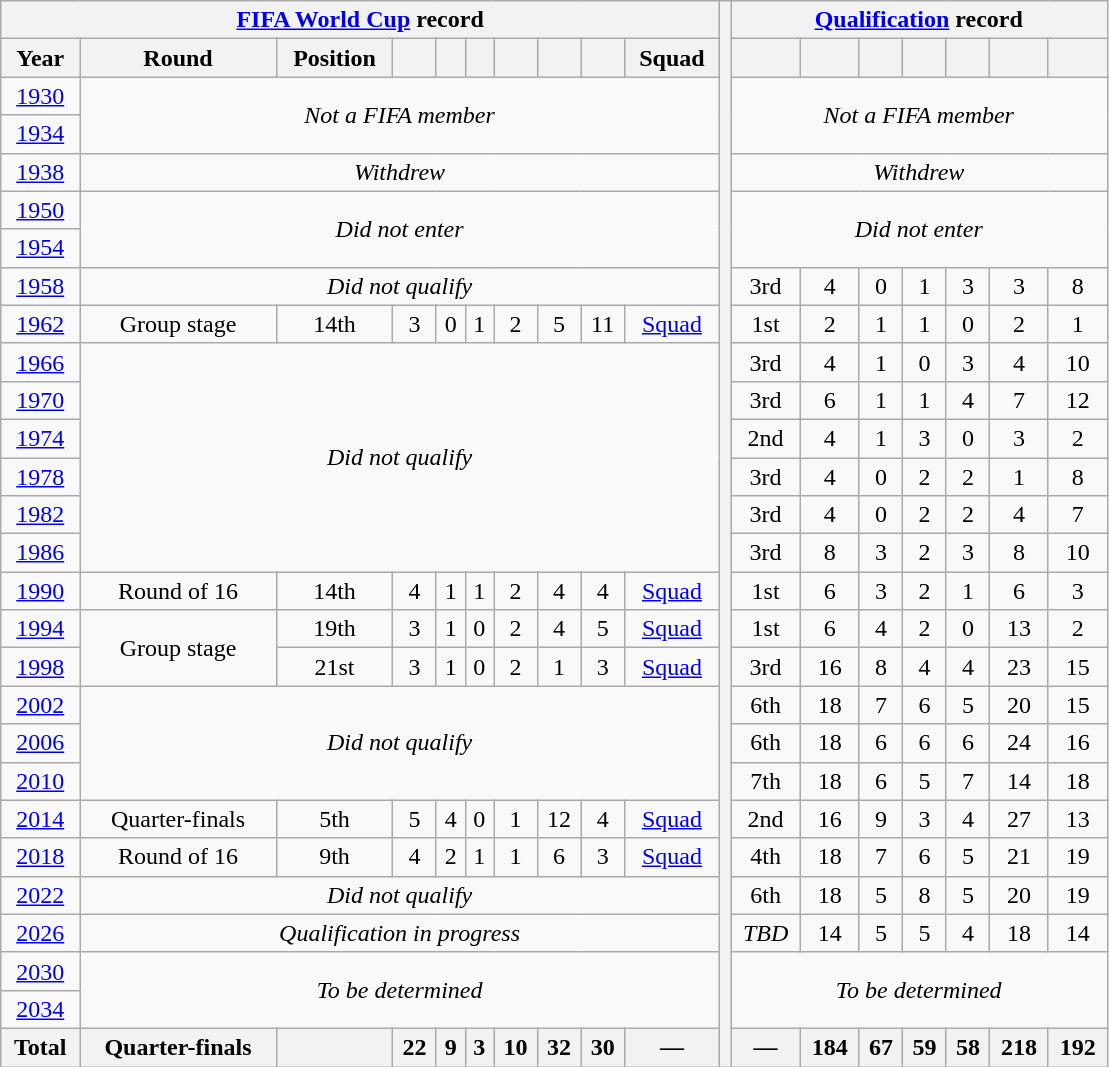<table class="wikitable" style="text-align: center;">
<tr>
<th colspan=10><a href='#'>FIFA World Cup</a> record</th>
<th width=1% rowspan=28></th>
<th colspan=7><a href='#'>Qualification</a> record</th>
</tr>
<tr>
<th>Year</th>
<th>Round</th>
<th>Position</th>
<th></th>
<th></th>
<th></th>
<th></th>
<th></th>
<th></th>
<th>Squad</th>
<th></th>
<th></th>
<th></th>
<th></th>
<th></th>
<th></th>
<th></th>
</tr>
<tr>
<td> <a href='#'>1930</a></td>
<td colspan=9 rowspan=2><em>Not a FIFA member</em></td>
<td colspan=7 rowspan=2><em>Not a FIFA member</em></td>
</tr>
<tr>
<td> <a href='#'>1934</a></td>
</tr>
<tr>
<td> <a href='#'>1938</a></td>
<td colspan=9><em>Withdrew</em></td>
<td colspan=7><em>Withdrew</em></td>
</tr>
<tr>
<td> <a href='#'>1950</a></td>
<td colspan=9 rowspan=2><em>Did not enter</em></td>
<td colspan=7 rowspan=2><em>Did not enter</em></td>
</tr>
<tr>
<td> <a href='#'>1954</a></td>
</tr>
<tr>
<td> <a href='#'>1958</a></td>
<td colspan=9><em>Did not qualify</em></td>
<td>3rd</td>
<td>4</td>
<td>0</td>
<td>1</td>
<td>3</td>
<td>3</td>
<td>8</td>
</tr>
<tr>
<td> <a href='#'>1962</a></td>
<td>Group stage</td>
<td>14th</td>
<td>3</td>
<td>0</td>
<td>1</td>
<td>2</td>
<td>5</td>
<td>11</td>
<td><a href='#'>Squad</a></td>
<td>1st</td>
<td>2</td>
<td>1</td>
<td>1</td>
<td>0</td>
<td>2</td>
<td>1</td>
</tr>
<tr>
<td> <a href='#'>1966</a></td>
<td colspan=9 rowspan=6><em>Did not qualify</em></td>
<td>3rd</td>
<td>4</td>
<td>1</td>
<td>0</td>
<td>3</td>
<td>4</td>
<td>10</td>
</tr>
<tr>
<td> <a href='#'>1970</a></td>
<td>3rd</td>
<td>6</td>
<td>1</td>
<td>1</td>
<td>4</td>
<td>7</td>
<td>12</td>
</tr>
<tr>
<td> <a href='#'>1974</a></td>
<td>2nd</td>
<td>4</td>
<td>1</td>
<td>3</td>
<td>0</td>
<td>3</td>
<td>2</td>
</tr>
<tr>
<td> <a href='#'>1978</a></td>
<td>3rd</td>
<td>4</td>
<td>0</td>
<td>2</td>
<td>2</td>
<td>1</td>
<td>8</td>
</tr>
<tr>
<td> <a href='#'>1982</a></td>
<td>3rd</td>
<td>4</td>
<td>0</td>
<td>2</td>
<td>2</td>
<td>4</td>
<td>7</td>
</tr>
<tr>
<td> <a href='#'>1986</a></td>
<td>3rd</td>
<td>8</td>
<td>3</td>
<td>2</td>
<td>3</td>
<td>8</td>
<td>10</td>
</tr>
<tr>
<td> <a href='#'>1990</a></td>
<td>Round of 16</td>
<td>14th</td>
<td>4</td>
<td>1</td>
<td>1</td>
<td>2</td>
<td>4</td>
<td>4</td>
<td><a href='#'>Squad</a></td>
<td>1st</td>
<td>6</td>
<td>3</td>
<td>2</td>
<td>1</td>
<td>6</td>
<td>3</td>
</tr>
<tr>
<td> <a href='#'>1994</a></td>
<td rowspan=2>Group stage</td>
<td>19th</td>
<td>3</td>
<td>1</td>
<td>0</td>
<td>2</td>
<td>4</td>
<td>5</td>
<td><a href='#'>Squad</a></td>
<td>1st</td>
<td>6</td>
<td>4</td>
<td>2</td>
<td>0</td>
<td>13</td>
<td>2</td>
</tr>
<tr>
<td> <a href='#'>1998</a></td>
<td>21st</td>
<td>3</td>
<td>1</td>
<td>0</td>
<td>2</td>
<td>1</td>
<td>3</td>
<td><a href='#'>Squad</a></td>
<td>3rd</td>
<td>16</td>
<td>8</td>
<td>4</td>
<td>4</td>
<td>23</td>
<td>15</td>
</tr>
<tr>
<td>  <a href='#'>2002</a></td>
<td colspan=9 rowspan=3><em>Did not qualify</em></td>
<td>6th</td>
<td>18</td>
<td>7</td>
<td>6</td>
<td>5</td>
<td>20</td>
<td>15</td>
</tr>
<tr>
<td> <a href='#'>2006</a></td>
<td>6th</td>
<td>18</td>
<td>6</td>
<td>6</td>
<td>6</td>
<td>24</td>
<td>16</td>
</tr>
<tr>
<td> <a href='#'>2010</a></td>
<td>7th</td>
<td>18</td>
<td>6</td>
<td>5</td>
<td>7</td>
<td>14</td>
<td>18</td>
</tr>
<tr>
<td> <a href='#'>2014</a></td>
<td>Quarter-finals</td>
<td>5th</td>
<td>5</td>
<td>4</td>
<td>0</td>
<td>1</td>
<td>12</td>
<td>4</td>
<td><a href='#'>Squad</a></td>
<td>2nd</td>
<td>16</td>
<td>9</td>
<td>3</td>
<td>4</td>
<td>27</td>
<td>13</td>
</tr>
<tr>
<td> <a href='#'>2018</a></td>
<td>Round of 16</td>
<td>9th</td>
<td>4</td>
<td>2</td>
<td>1</td>
<td>1</td>
<td>6</td>
<td>3</td>
<td><a href='#'>Squad</a></td>
<td>4th</td>
<td>18</td>
<td>7</td>
<td>6</td>
<td>5</td>
<td>21</td>
<td>19</td>
</tr>
<tr>
<td> <a href='#'>2022</a></td>
<td colspan=9><em>Did not qualify</em></td>
<td>6th</td>
<td>18</td>
<td>5</td>
<td>8</td>
<td>5</td>
<td>20</td>
<td>19</td>
</tr>
<tr>
<td>   <a href='#'>2026</a></td>
<td colspan=9><em>Qualification in progress</em></td>
<td><em>TBD</em></td>
<td>14</td>
<td>5</td>
<td>5</td>
<td>4</td>
<td>18</td>
<td>14</td>
</tr>
<tr>
<td>   <a href='#'>2030</a></td>
<td colspan=9 rowspan=2><em>To be determined</em></td>
<td colspan=7 rowspan=2><em>To be determined</em></td>
</tr>
<tr>
<td> <a href='#'>2034</a></td>
</tr>
<tr>
<th>Total</th>
<th>Quarter-finals</th>
<th></th>
<th>22</th>
<th>9</th>
<th>3</th>
<th>10</th>
<th>32</th>
<th>30</th>
<th>—</th>
<th>—</th>
<th>184</th>
<th>67</th>
<th>59</th>
<th>58</th>
<th>218</th>
<th>192</th>
</tr>
</table>
